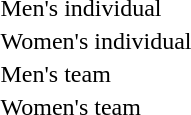<table>
<tr>
<td>Men's individual</td>
<td></td>
<td></td>
<td></td>
</tr>
<tr>
<td>Women's individual</td>
<td></td>
<td></td>
<td></td>
</tr>
<tr>
<td>Men's team</td>
<td></td>
<td></td>
<td></td>
</tr>
<tr>
<td>Women's team</td>
<td></td>
<td></td>
<td></td>
</tr>
<tr>
</tr>
</table>
